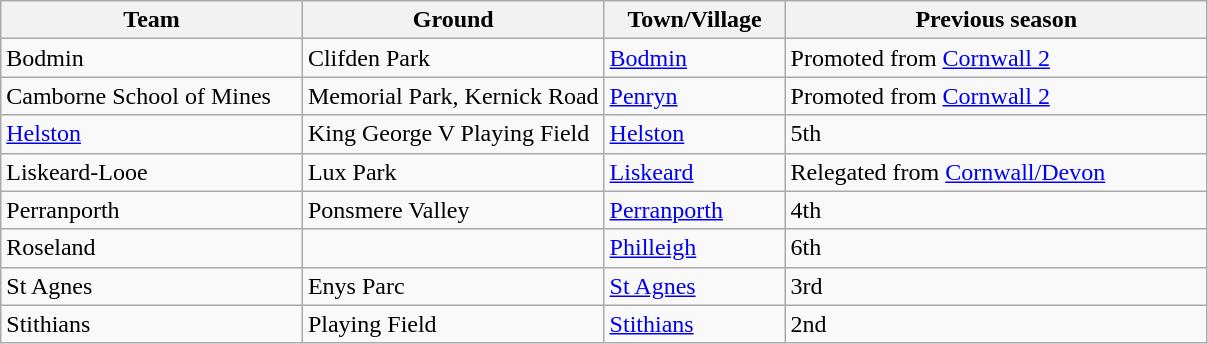<table class="wikitable sortable">
<tr>
<th width=25%>Team</th>
<th width=25%>Ground</th>
<th width=15%>Town/Village</th>
<th width=35%>Previous season</th>
</tr>
<tr>
<td>Bodmin</td>
<td>Clifden Park</td>
<td><a href='#'>Bodmin</a></td>
<td>Promoted from <a href='#'>Cornwall 2</a></td>
</tr>
<tr>
<td>Camborne School of Mines</td>
<td>Memorial Park, Kernick Road</td>
<td><a href='#'>Penryn</a></td>
<td>Promoted from <a href='#'>Cornwall 2</a></td>
</tr>
<tr>
<td><a href='#'>Helston</a></td>
<td>King George V Playing Field</td>
<td><a href='#'>Helston</a></td>
<td>5th</td>
</tr>
<tr>
<td>Liskeard-Looe</td>
<td>Lux Park</td>
<td><a href='#'>Liskeard</a></td>
<td>Relegated from <a href='#'>Cornwall/Devon</a></td>
</tr>
<tr>
<td>Perranporth</td>
<td>Ponsmere Valley</td>
<td><a href='#'>Perranporth</a></td>
<td>4th</td>
</tr>
<tr>
<td>Roseland</td>
<td></td>
<td><a href='#'>Philleigh</a></td>
<td>6th</td>
</tr>
<tr>
<td>St Agnes</td>
<td>Enys Parc</td>
<td><a href='#'>St Agnes</a></td>
<td>3rd</td>
</tr>
<tr>
<td>Stithians</td>
<td>Playing Field</td>
<td><a href='#'>Stithians</a></td>
<td>2nd</td>
</tr>
</table>
